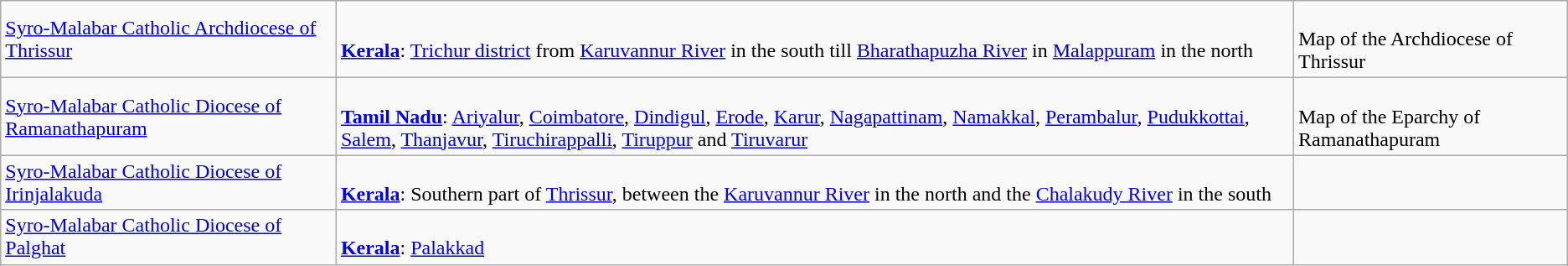<table class="wikitable">
<tr>
<td><a href='#'>Syro-Malabar Catholic Archdiocese of Thrissur</a></td>
<td><br><strong><a href='#'>Kerala</a></strong>: <a href='#'>Trichur district</a> from <a href='#'>Karuvannur River</a> in the south till <a href='#'>Bharathapuzha River</a> in <a href='#'>Malappuram</a> in the north</td>
<td><br>Map of the Archdiocese of Thrissur</td>
</tr>
<tr>
<td><a href='#'>Syro-Malabar Catholic Diocese of Ramanathapuram</a></td>
<td><br><strong><a href='#'>Tamil Nadu</a></strong>: <a href='#'>Ariyalur</a>, <a href='#'>Coimbatore</a>, <a href='#'>Dindigul</a>, <a href='#'>Erode</a>, <a href='#'>Karur</a>, <a href='#'>Nagapattinam</a>, <a href='#'>Namakkal</a>, <a href='#'>Perambalur</a>, <a href='#'>Pudukkottai</a>, <a href='#'>Salem</a>, <a href='#'>Thanjavur</a>, <a href='#'>Tiruchirappalli</a>, <a href='#'>Tiruppur</a> and <a href='#'>Tiruvarur</a></td>
<td><br>Map of the Eparchy of Ramanathapuram</td>
</tr>
<tr>
<td><a href='#'>Syro-Malabar Catholic Diocese of Irinjalakuda</a></td>
<td><br><strong><a href='#'>Kerala</a></strong>: Southern part of <a href='#'>Thrissur</a>, between the <a href='#'>Karuvannur River</a> in the north and the <a href='#'>Chalakudy River</a> in the south</td>
<td></td>
</tr>
<tr>
<td><a href='#'>Syro-Malabar Catholic Diocese of Palghat</a></td>
<td><br><strong><a href='#'>Kerala</a></strong>: <a href='#'>Palakkad</a></td>
<td></td>
</tr>
</table>
